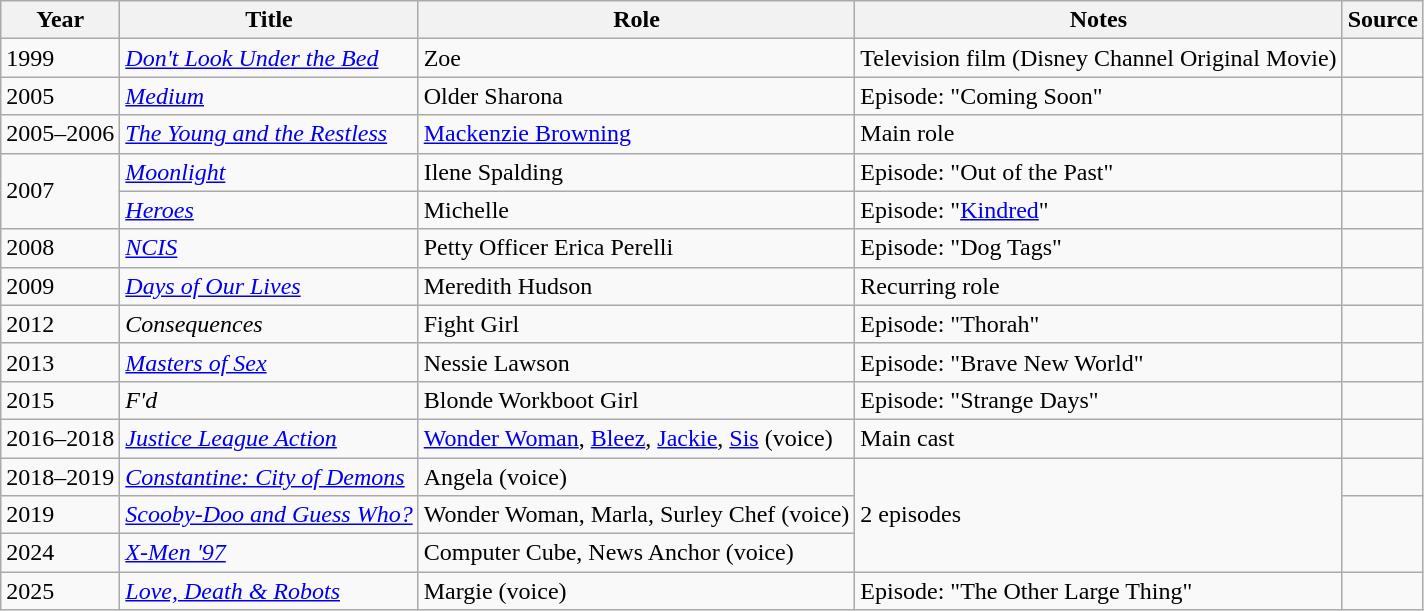<table class="wikitable plainrowheaders">
<tr>
<th scope="col">Year</th>
<th scope="col">Title</th>
<th scope="col">Role</th>
<th scope="col">Notes</th>
<th>Source</th>
</tr>
<tr>
<td scope="row">1999</td>
<td><em><a href='#'>Don't Look Under the Bed</a></em></td>
<td>Zoe</td>
<td>Television film (Disney Channel Original Movie)</td>
<td></td>
</tr>
<tr>
<td scope="row">2005</td>
<td><em><a href='#'>Medium</a></em></td>
<td>Older Sharona</td>
<td>Episode: "Coming Soon"</td>
<td></td>
</tr>
<tr>
<td scope="row">2005–2006</td>
<td><em><a href='#'>The Young and the Restless</a></em></td>
<td><a href='#'>Mackenzie Browning</a></td>
<td>Main role</td>
<td></td>
</tr>
<tr>
<td rowspan="2" scope="row">2007</td>
<td><em><a href='#'>Moonlight</a></em></td>
<td>Ilene Spalding</td>
<td>Episode: "Out of the Past"</td>
<td></td>
</tr>
<tr>
<td><em><a href='#'>Heroes</a></em></td>
<td>Michelle</td>
<td>Episode: "<a href='#'>Kindred</a>"</td>
<td></td>
</tr>
<tr>
<td scope="row">2008</td>
<td><em><a href='#'>NCIS</a></em></td>
<td>Petty Officer Erica Perelli</td>
<td>Episode: "Dog Tags"</td>
<td></td>
</tr>
<tr>
<td scope="row">2009</td>
<td><em><a href='#'>Days of Our Lives</a></em></td>
<td>Meredith Hudson</td>
<td>Recurring role</td>
<td></td>
</tr>
<tr>
<td scope="row">2012</td>
<td><em>Consequences</em></td>
<td>Fight Girl</td>
<td>Episode: "Thorah"</td>
<td></td>
</tr>
<tr>
<td scope="row">2013</td>
<td><em><a href='#'>Masters of Sex</a></em></td>
<td>Nessie Lawson</td>
<td>Episode: "Brave New World"</td>
<td></td>
</tr>
<tr>
<td scope="row">2015</td>
<td><em>F'd</em></td>
<td>Blonde Workboot Girl</td>
<td>Episode: "Strange Days"</td>
<td></td>
</tr>
<tr>
<td scope="row">2016–2018</td>
<td><em><a href='#'>Justice League Action</a></em></td>
<td><a href='#'>Wonder Woman</a>, <a href='#'>Bleez</a>, <a href='#'>Jackie</a>, <a href='#'>Sis</a> (voice)</td>
<td>Main cast</td>
<td></td>
</tr>
<tr>
<td>2018–2019</td>
<td><em><a href='#'>Constantine: City of Demons</a></em></td>
<td>Angela (voice)</td>
<td rowspan="3">2 episodes</td>
<td></td>
</tr>
<tr>
<td scope="row">2019</td>
<td><em><a href='#'>Scooby-Doo and Guess Who?</a></em></td>
<td>Wonder Woman, Marla, Surley Chef (voice)</td>
<td rowspan="2"></td>
</tr>
<tr>
<td>2024</td>
<td><em><a href='#'>X-Men '97</a></em></td>
<td>Computer Cube, News Anchor (voice)</td>
</tr>
<tr>
<td>2025</td>
<td><em><a href='#'>Love, Death & Robots</a></em></td>
<td>Margie (voice)</td>
<td>Episode: "The Other Large Thing"</td>
<td></td>
</tr>
</table>
